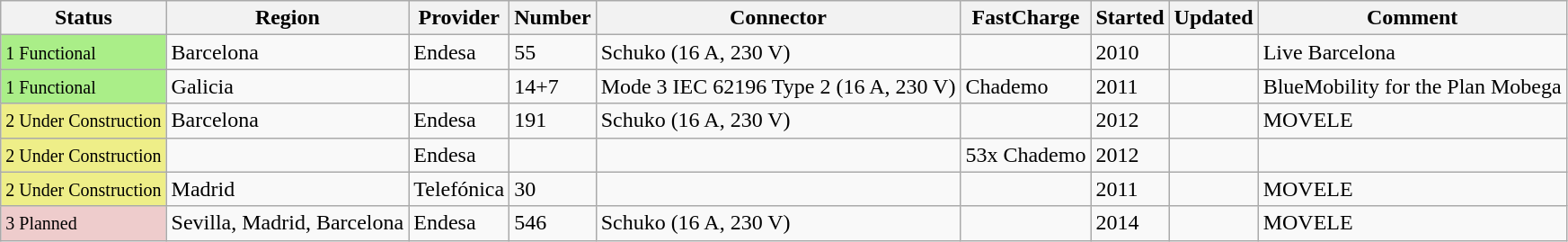<table class="wikitable sortable" style="clear:both;">
<tr>
<th>Status</th>
<th>Region</th>
<th>Provider</th>
<th>Number</th>
<th>Connector</th>
<th>FastCharge</th>
<th>Started</th>
<th>Updated</th>
<th>Comment</th>
</tr>
<tr>
<td style="background: #AE8"><small>1 Functional</small></td>
<td>Barcelona</td>
<td>Endesa</td>
<td>55</td>
<td>Schuko (16 A, 230 V)</td>
<td></td>
<td>2010</td>
<td></td>
<td>Live Barcelona</td>
</tr>
<tr>
<td style="background: #AE8"><small>1 Functional</small></td>
<td>Galicia</td>
<td></td>
<td>14+7</td>
<td>Mode 3 IEC 62196 Type 2 (16 A, 230 V)</td>
<td>Chademo</td>
<td>2011</td>
<td></td>
<td>BlueMobility for the Plan Mobega</td>
</tr>
<tr>
<td style="background: #EE8"><small>2 Under Construction</small></td>
<td>Barcelona</td>
<td>Endesa</td>
<td>191</td>
<td>Schuko (16 A, 230 V)</td>
<td></td>
<td>2012</td>
<td></td>
<td>MOVELE</td>
</tr>
<tr>
<td style="background: #EE8"><small>2 Under Construction</small></td>
<td></td>
<td>Endesa</td>
<td></td>
<td></td>
<td>53x Chademo</td>
<td>2012</td>
<td></td>
<td></td>
</tr>
<tr>
<td style="background: #EE8"><small>2 Under Construction</small></td>
<td>Madrid</td>
<td>Telefónica</td>
<td>30</td>
<td></td>
<td></td>
<td>2011</td>
<td></td>
<td>MOVELE</td>
</tr>
<tr>
<td style="background: #ECC"><small>3 Planned</small></td>
<td>Sevilla, Madrid, Barcelona</td>
<td>Endesa</td>
<td>546</td>
<td>Schuko (16 A, 230 V)</td>
<td></td>
<td>2014</td>
<td></td>
<td>MOVELE</td>
</tr>
</table>
